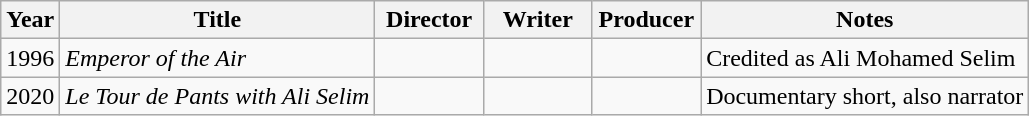<table class="wikitable">
<tr>
<th>Year</th>
<th>Title</th>
<th width="65">Director</th>
<th width="65">Writer</th>
<th width="65">Producer</th>
<th>Notes</th>
</tr>
<tr>
<td>1996</td>
<td><em>Emperor of the Air</em></td>
<td></td>
<td></td>
<td></td>
<td>Credited as Ali Mohamed Selim</td>
</tr>
<tr>
<td>2020</td>
<td><em>Le Tour de Pants with Ali Selim</em></td>
<td></td>
<td></td>
<td></td>
<td>Documentary short, also narrator</td>
</tr>
</table>
